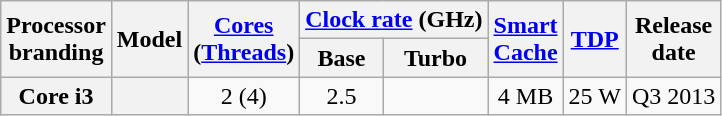<table class="wikitable sortable nowrap" style="text-align: center;">
<tr>
<th class="unsortable" rowspan="2">Processor<br>branding</th>
<th rowspan="2">Model</th>
<th class="unsortable" rowspan="2"><a href='#'>Cores</a><br>(<a href='#'>Threads</a>)</th>
<th colspan="2"><a href='#'>Clock rate</a> (GHz)</th>
<th class="unsortable" rowspan="2"><a href='#'>Smart<br>Cache</a></th>
<th rowspan="2"><a href='#'>TDP</a></th>
<th rowspan="2">Release<br>date</th>
</tr>
<tr>
<th class="unsortable">Base</th>
<th class="unsortable">Turbo</th>
</tr>
<tr>
<th>Core i3</th>
<th style="text-align:left;" data-sort-value="sku1"></th>
<td>2 (4)</td>
<td>2.5</td>
<td></td>
<td>4 MB</td>
<td>25 W</td>
<td>Q3 2013</td>
</tr>
</table>
